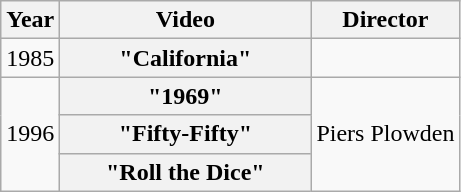<table class="wikitable plainrowheaders">
<tr>
<th>Year</th>
<th style="width:10em;">Video</th>
<th>Director</th>
</tr>
<tr>
<td>1985</td>
<th scope="row">"California"</th>
<td></td>
</tr>
<tr>
<td rowspan="3">1996</td>
<th scope="row">"1969"</th>
<td rowspan="3">Piers Plowden</td>
</tr>
<tr>
<th scope="row">"Fifty-Fifty"</th>
</tr>
<tr>
<th scope="row">"Roll the Dice"</th>
</tr>
</table>
